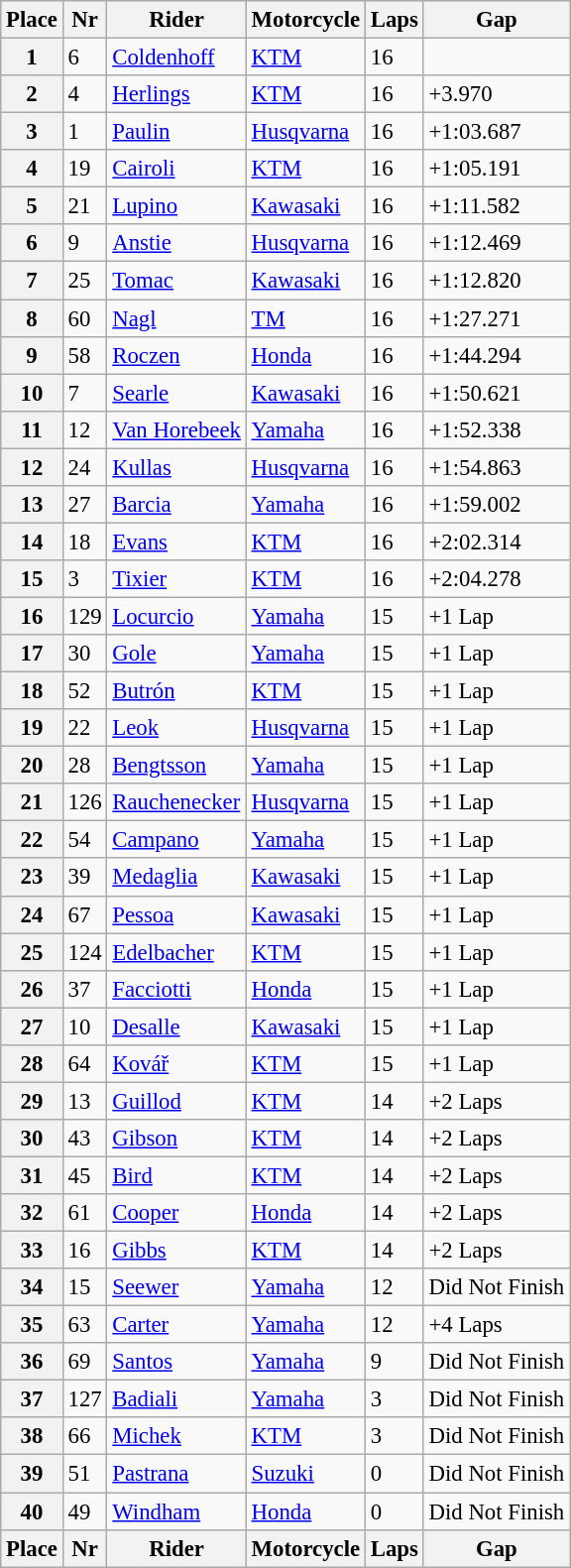<table class="wikitable" style="font-size: 95%">
<tr>
<th>Place</th>
<th>Nr</th>
<th>Rider</th>
<th>Motorcycle</th>
<th>Laps</th>
<th>Gap</th>
</tr>
<tr>
<th>1</th>
<td>6</td>
<td> <a href='#'>Coldenhoff</a></td>
<td><a href='#'>KTM</a></td>
<td>16</td>
<td></td>
</tr>
<tr>
<th>2</th>
<td>4</td>
<td> <a href='#'>Herlings</a></td>
<td><a href='#'>KTM</a></td>
<td>16</td>
<td>+3.970</td>
</tr>
<tr>
<th>3</th>
<td>1</td>
<td> <a href='#'>Paulin</a></td>
<td><a href='#'>Husqvarna</a></td>
<td>16</td>
<td>+1:03.687</td>
</tr>
<tr>
<th>4</th>
<td>19</td>
<td> <a href='#'>Cairoli</a></td>
<td><a href='#'>KTM</a></td>
<td>16</td>
<td>+1:05.191</td>
</tr>
<tr>
<th>5</th>
<td>21</td>
<td> <a href='#'>Lupino</a></td>
<td><a href='#'>Kawasaki</a></td>
<td>16</td>
<td>+1:11.582</td>
</tr>
<tr>
<th>6</th>
<td>9</td>
<td> <a href='#'>Anstie</a></td>
<td><a href='#'>Husqvarna</a></td>
<td>16</td>
<td>+1:12.469</td>
</tr>
<tr>
<th>7</th>
<td>25</td>
<td> <a href='#'>Tomac</a></td>
<td><a href='#'>Kawasaki</a></td>
<td>16</td>
<td>+1:12.820</td>
</tr>
<tr>
<th>8</th>
<td>60</td>
<td> <a href='#'>Nagl</a></td>
<td><a href='#'>TM</a></td>
<td>16</td>
<td>+1:27.271</td>
</tr>
<tr>
<th>9</th>
<td>58</td>
<td> <a href='#'>Roczen</a></td>
<td><a href='#'>Honda</a></td>
<td>16</td>
<td>+1:44.294</td>
</tr>
<tr>
<th>10</th>
<td>7</td>
<td> <a href='#'>Searle</a></td>
<td><a href='#'>Kawasaki</a></td>
<td>16</td>
<td>+1:50.621</td>
</tr>
<tr>
<th>11</th>
<td>12</td>
<td> <a href='#'>Van Horebeek</a></td>
<td><a href='#'>Yamaha</a></td>
<td>16</td>
<td>+1:52.338</td>
</tr>
<tr>
<th>12</th>
<td>24</td>
<td> <a href='#'>Kullas</a></td>
<td><a href='#'>Husqvarna</a></td>
<td>16</td>
<td>+1:54.863</td>
</tr>
<tr>
<th>13</th>
<td>27</td>
<td> <a href='#'>Barcia</a></td>
<td><a href='#'>Yamaha</a></td>
<td>16</td>
<td>+1:59.002</td>
</tr>
<tr>
<th>14</th>
<td>18</td>
<td> <a href='#'>Evans</a></td>
<td><a href='#'>KTM</a></td>
<td>16</td>
<td>+2:02.314</td>
</tr>
<tr>
<th>15</th>
<td>3</td>
<td> <a href='#'>Tixier</a></td>
<td><a href='#'>KTM</a></td>
<td>16</td>
<td>+2:04.278</td>
</tr>
<tr>
<th>16</th>
<td>129</td>
<td> <a href='#'>Locurcio</a></td>
<td><a href='#'>Yamaha</a></td>
<td>15</td>
<td>+1 Lap</td>
</tr>
<tr>
<th>17</th>
<td>30</td>
<td> <a href='#'>Gole</a></td>
<td><a href='#'>Yamaha</a></td>
<td>15</td>
<td>+1 Lap</td>
</tr>
<tr>
<th>18</th>
<td>52</td>
<td> <a href='#'>Butrón</a></td>
<td><a href='#'>KTM</a></td>
<td>15</td>
<td>+1 Lap</td>
</tr>
<tr>
<th>19</th>
<td>22</td>
<td> <a href='#'>Leok</a></td>
<td><a href='#'>Husqvarna</a></td>
<td>15</td>
<td>+1 Lap</td>
</tr>
<tr>
<th>20</th>
<td>28</td>
<td> <a href='#'>Bengtsson</a></td>
<td><a href='#'>Yamaha</a></td>
<td>15</td>
<td>+1 Lap</td>
</tr>
<tr>
<th>21</th>
<td>126</td>
<td> <a href='#'>Rauchenecker</a></td>
<td><a href='#'>Husqvarna</a></td>
<td>15</td>
<td>+1 Lap</td>
</tr>
<tr>
<th>22</th>
<td>54</td>
<td> <a href='#'>Campano</a></td>
<td><a href='#'>Yamaha</a></td>
<td>15</td>
<td>+1 Lap</td>
</tr>
<tr>
<th>23</th>
<td>39</td>
<td> <a href='#'>Medaglia</a></td>
<td><a href='#'>Kawasaki</a></td>
<td>15</td>
<td>+1 Lap</td>
</tr>
<tr>
<th>24</th>
<td>67</td>
<td> <a href='#'>Pessoa</a></td>
<td><a href='#'>Kawasaki</a></td>
<td>15</td>
<td>+1 Lap</td>
</tr>
<tr>
<th>25</th>
<td>124</td>
<td> <a href='#'>Edelbacher</a></td>
<td><a href='#'>KTM</a></td>
<td>15</td>
<td>+1 Lap</td>
</tr>
<tr>
<th>26</th>
<td>37</td>
<td> <a href='#'>Facciotti</a></td>
<td><a href='#'>Honda</a></td>
<td>15</td>
<td>+1 Lap</td>
</tr>
<tr>
<th>27</th>
<td>10</td>
<td> <a href='#'>Desalle</a></td>
<td><a href='#'>Kawasaki</a></td>
<td>15</td>
<td>+1 Lap</td>
</tr>
<tr>
<th>28</th>
<td>64</td>
<td> <a href='#'>Kovář</a></td>
<td><a href='#'>KTM</a></td>
<td>15</td>
<td>+1 Lap</td>
</tr>
<tr>
<th>29</th>
<td>13</td>
<td> <a href='#'>Guillod</a></td>
<td><a href='#'>KTM</a></td>
<td>14</td>
<td>+2 Laps</td>
</tr>
<tr>
<th>30</th>
<td>43</td>
<td> <a href='#'>Gibson</a></td>
<td><a href='#'>KTM</a></td>
<td>14</td>
<td>+2 Laps</td>
</tr>
<tr>
<th>31</th>
<td>45</td>
<td> <a href='#'>Bird</a></td>
<td><a href='#'>KTM</a></td>
<td>14</td>
<td>+2 Laps</td>
</tr>
<tr>
<th>32</th>
<td>61</td>
<td> <a href='#'>Cooper</a></td>
<td><a href='#'>Honda</a></td>
<td>14</td>
<td>+2 Laps</td>
</tr>
<tr>
<th>33</th>
<td>16</td>
<td> <a href='#'>Gibbs</a></td>
<td><a href='#'>KTM</a></td>
<td>14</td>
<td>+2 Laps</td>
</tr>
<tr>
<th>34</th>
<td>15</td>
<td> <a href='#'>Seewer</a></td>
<td><a href='#'>Yamaha</a></td>
<td>12</td>
<td>Did Not Finish</td>
</tr>
<tr>
<th>35</th>
<td>63</td>
<td> <a href='#'>Carter</a></td>
<td><a href='#'>Yamaha</a></td>
<td>12</td>
<td>+4 Laps</td>
</tr>
<tr>
<th>36</th>
<td>69</td>
<td> <a href='#'>Santos</a></td>
<td><a href='#'>Yamaha</a></td>
<td>9</td>
<td>Did Not Finish</td>
</tr>
<tr>
<th>37</th>
<td>127</td>
<td> <a href='#'>Badiali</a></td>
<td><a href='#'>Yamaha</a></td>
<td>3</td>
<td>Did Not Finish</td>
</tr>
<tr>
<th>38</th>
<td>66</td>
<td> <a href='#'>Michek</a></td>
<td><a href='#'>KTM</a></td>
<td>3</td>
<td>Did Not Finish</td>
</tr>
<tr>
<th>39</th>
<td>51</td>
<td> <a href='#'>Pastrana</a></td>
<td><a href='#'>Suzuki</a></td>
<td>0</td>
<td>Did Not Finish</td>
</tr>
<tr>
<th>40</th>
<td>49</td>
<td> <a href='#'>Windham</a></td>
<td><a href='#'>Honda</a></td>
<td>0</td>
<td>Did Not Finish</td>
</tr>
<tr>
<th>Place</th>
<th>Nr</th>
<th>Rider</th>
<th>Motorcycle</th>
<th>Laps</th>
<th>Gap</th>
</tr>
</table>
